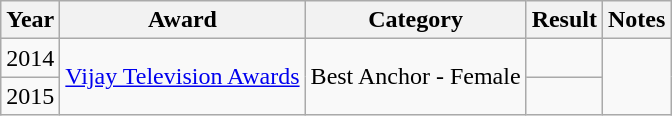<table class="wikitable">
<tr>
<th>Year</th>
<th>Award</th>
<th>Category</th>
<th>Result</th>
<th>Notes</th>
</tr>
<tr>
<td>2014</td>
<td rowspan="2"><a href='#'>Vijay Television Awards</a></td>
<td rowspan="2">Best Anchor - Female</td>
<td></td>
<td rowspan="2"></td>
</tr>
<tr>
<td>2015</td>
<td></td>
</tr>
</table>
